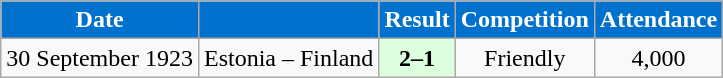<table class="wikitable" style="text-align:center">
<tr>
<th style="background:#0072CE; color:white">Date</th>
<th style="background:#0072CE; color:white"></th>
<th style="background:#0072CE; color:white">Result</th>
<th style="background:#0072CE; color:white">Competition</th>
<th style="background:#0072CE; color:white">Attendance</th>
</tr>
<tr>
<td>30 September 1923</td>
<td> Estonia – Finland </td>
<td style="background:#dfd"><strong>2–1</strong></td>
<td>Friendly</td>
<td>4,000</td>
</tr>
</table>
